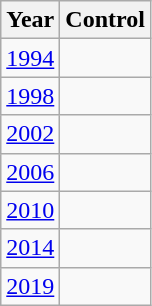<table class="wikitable">
<tr>
<th>Year</th>
<th colspan="2">Control</th>
</tr>
<tr>
<td><a href='#'>1994</a></td>
<td></td>
</tr>
<tr>
<td><a href='#'>1998</a></td>
<td></td>
</tr>
<tr>
<td><a href='#'>2002</a></td>
<td></td>
</tr>
<tr>
<td><a href='#'>2006</a></td>
<td></td>
</tr>
<tr>
<td><a href='#'>2010</a></td>
<td></td>
</tr>
<tr>
<td><a href='#'>2014</a></td>
<td></td>
</tr>
<tr>
<td><a href='#'>2019</a></td>
<td></td>
</tr>
</table>
